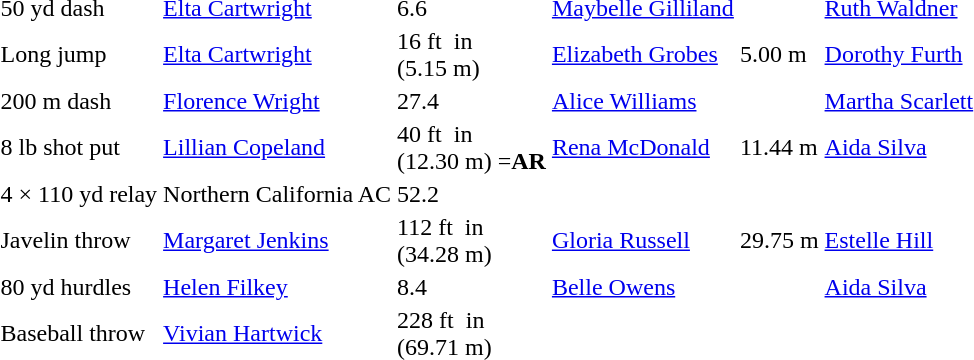<table>
<tr>
<td>50 yd dash</td>
<td><a href='#'>Elta Cartwright</a></td>
<td>6.6</td>
<td><a href='#'>Maybelle Gilliland</a></td>
<td></td>
<td><a href='#'>Ruth Waldner</a></td>
<td></td>
</tr>
<tr>
<td>Long jump</td>
<td><a href='#'>Elta Cartwright</a></td>
<td>16 ft  in<br>(5.15 m)</td>
<td><a href='#'>Elizabeth Grobes</a></td>
<td>5.00 m</td>
<td><a href='#'>Dorothy Furth</a></td>
<td></td>
</tr>
<tr>
<td>200 m dash</td>
<td><a href='#'>Florence Wright</a></td>
<td>27.4</td>
<td><a href='#'>Alice Williams</a></td>
<td></td>
<td><a href='#'>Martha Scarlett</a></td>
<td></td>
</tr>
<tr>
<td>8 lb shot put</td>
<td><a href='#'>Lillian Copeland</a></td>
<td>40 ft  in<br>(12.30 m) =<strong>AR</strong></td>
<td><a href='#'>Rena McDonald</a></td>
<td>11.44 m</td>
<td><a href='#'>Aida Silva</a></td>
<td></td>
</tr>
<tr>
<td>4 × 110 yd relay</td>
<td>Northern California AC</td>
<td>52.2</td>
<td></td>
<td></td>
<td></td>
<td></td>
</tr>
<tr>
<td>Javelin throw</td>
<td><a href='#'>Margaret Jenkins</a></td>
<td>112 ft  in<br>(34.28 m)</td>
<td><a href='#'>Gloria Russell</a></td>
<td>29.75 m</td>
<td><a href='#'>Estelle Hill</a></td>
<td></td>
</tr>
<tr>
<td>80 yd hurdles</td>
<td><a href='#'>Helen Filkey</a></td>
<td>8.4</td>
<td><a href='#'>Belle Owens</a></td>
<td></td>
<td><a href='#'>Aida Silva</a></td>
<td></td>
</tr>
<tr>
<td>Baseball throw</td>
<td><a href='#'>Vivian Hartwick</a></td>
<td>228 ft  in<br>(69.71 m)</td>
<td></td>
<td></td>
<td></td>
<td></td>
</tr>
</table>
